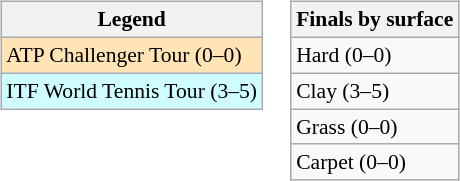<table>
<tr valign=top>
<td><br><table class=wikitable style=font-size:90%>
<tr>
<th>Legend</th>
</tr>
<tr bgcolor=moccasin>
<td>ATP Challenger Tour (0–0)</td>
</tr>
<tr bgcolor=#cffcff>
<td>ITF World Tennis Tour (3–5)</td>
</tr>
</table>
</td>
<td><br><table class=wikitable style=font-size:90%>
<tr>
<th>Finals by surface</th>
</tr>
<tr>
<td>Hard (0–0)</td>
</tr>
<tr>
<td>Clay (3–5)</td>
</tr>
<tr>
<td>Grass (0–0)</td>
</tr>
<tr>
<td>Carpet (0–0)</td>
</tr>
</table>
</td>
</tr>
</table>
